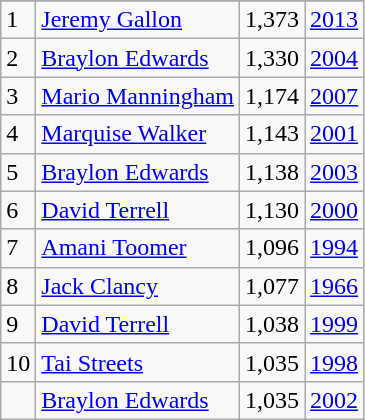<table class="wikitable">
<tr>
</tr>
<tr>
<td>1</td>
<td><a href='#'>Jeremy Gallon</a></td>
<td>1,373</td>
<td><a href='#'>2013</a></td>
</tr>
<tr>
<td>2</td>
<td><a href='#'>Braylon Edwards</a></td>
<td>1,330</td>
<td><a href='#'>2004</a></td>
</tr>
<tr>
<td>3</td>
<td><a href='#'>Mario Manningham</a></td>
<td>1,174</td>
<td><a href='#'>2007</a></td>
</tr>
<tr>
<td>4</td>
<td><a href='#'>Marquise Walker</a></td>
<td>1,143</td>
<td><a href='#'>2001</a></td>
</tr>
<tr>
<td>5</td>
<td><a href='#'>Braylon Edwards</a></td>
<td>1,138</td>
<td><a href='#'>2003</a></td>
</tr>
<tr>
<td>6</td>
<td><a href='#'>David Terrell</a></td>
<td>1,130</td>
<td><a href='#'>2000</a></td>
</tr>
<tr>
<td>7</td>
<td><a href='#'>Amani Toomer</a></td>
<td>1,096</td>
<td><a href='#'>1994</a></td>
</tr>
<tr>
<td>8</td>
<td><a href='#'>Jack Clancy</a></td>
<td>1,077</td>
<td><a href='#'>1966</a></td>
</tr>
<tr>
<td>9</td>
<td><a href='#'>David Terrell</a></td>
<td>1,038</td>
<td><a href='#'>1999</a></td>
</tr>
<tr>
<td>10</td>
<td><a href='#'>Tai Streets</a></td>
<td>1,035</td>
<td><a href='#'>1998</a></td>
</tr>
<tr>
<td></td>
<td><a href='#'>Braylon Edwards</a></td>
<td>1,035</td>
<td><a href='#'>2002</a></td>
</tr>
</table>
